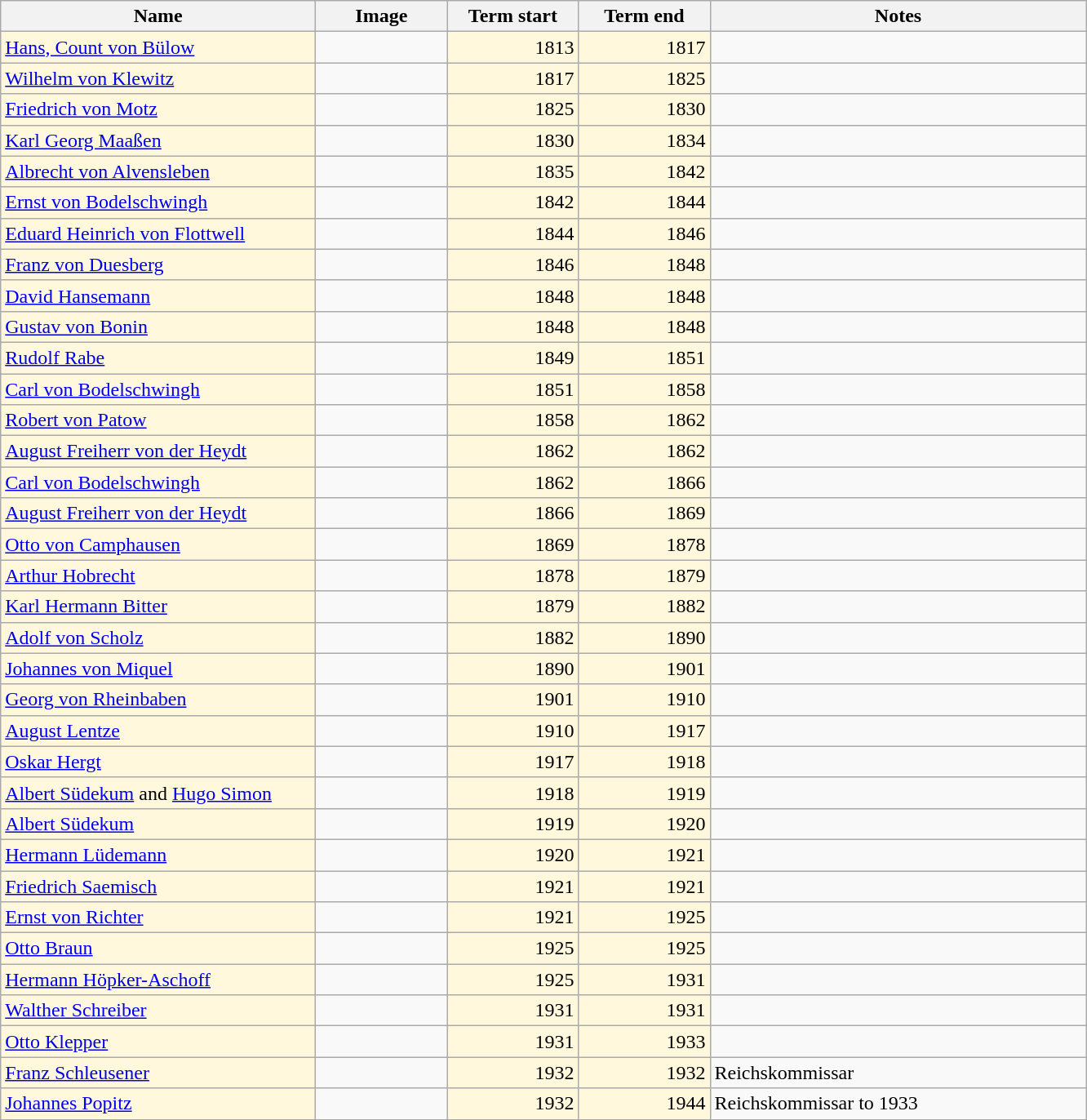<table class="wikitable">
<tr>
<th width="250">Name</th>
<th width="100">Image</th>
<th width="100">Term start</th>
<th width="100">Term end</th>
<th width="300">Notes</th>
</tr>
<tr>
<td style="background:#FFF8DC;"><a href='#'>Hans, Count von Bülow</a></td>
<td align="center"></td>
<td style="background:#FFF8DC;" align="right">1813</td>
<td style="background:#FFF8DC;" align="right">1817</td>
<td></td>
</tr>
<tr>
<td style="background:#FFF8DC;"><a href='#'>Wilhelm von Klewitz</a></td>
<td align="center"></td>
<td style="background:#FFF8DC;" align="right">1817</td>
<td style="background:#FFF8DC;" align="right">1825</td>
<td></td>
</tr>
<tr>
<td style="background:#FFF8DC;"><a href='#'>Friedrich von Motz</a></td>
<td align="center"></td>
<td style="background:#FFF8DC;" align="right">1825</td>
<td style="background:#FFF8DC;" align="right">1830</td>
<td></td>
</tr>
<tr>
<td style="background:#FFF8DC;"><a href='#'>Karl Georg Maaßen</a></td>
<td align="center"></td>
<td style="background:#FFF8DC;" align="right">1830</td>
<td style="background:#FFF8DC;" align="right">1834</td>
<td></td>
</tr>
<tr>
<td style="background:#FFF8DC;"><a href='#'>Albrecht von Alvensleben</a></td>
<td align="center"></td>
<td style="background:#FFF8DC;" align="right">1835</td>
<td style="background:#FFF8DC;" align="right">1842</td>
<td></td>
</tr>
<tr>
<td style="background:#FFF8DC;"><a href='#'>Ernst von Bodelschwingh</a></td>
<td align="center"></td>
<td style="background:#FFF8DC;" align="right">1842</td>
<td style="background:#FFF8DC;" align="right">1844</td>
<td></td>
</tr>
<tr>
<td style="background:#FFF8DC;"><a href='#'>Eduard Heinrich von Flottwell</a></td>
<td align="center"></td>
<td style="background:#FFF8DC;" align="right">1844</td>
<td style="background:#FFF8DC;" align="right">1846</td>
<td></td>
</tr>
<tr>
<td style="background:#FFF8DC;"><a href='#'>Franz von Duesberg</a></td>
<td align="center"></td>
<td style="background:#FFF8DC;" align="right">1846</td>
<td style="background:#FFF8DC;" align="right">1848</td>
<td></td>
</tr>
<tr>
<td style="background:#FFF8DC;"><a href='#'>David Hansemann</a></td>
<td align="center"></td>
<td style="background:#FFF8DC;" align="right">1848</td>
<td style="background:#FFF8DC;" align="right">1848</td>
<td></td>
</tr>
<tr>
<td style="background:#FFF8DC;"><a href='#'>Gustav von Bonin</a></td>
<td align="center"></td>
<td style="background:#FFF8DC;" align="right">1848</td>
<td style="background:#FFF8DC;" align="right">1848</td>
<td></td>
</tr>
<tr>
<td style="background:#FFF8DC;"><a href='#'>Rudolf Rabe</a></td>
<td align="center"></td>
<td style="background:#FFF8DC;" align="right">1849</td>
<td style="background:#FFF8DC;" align="right">1851</td>
<td></td>
</tr>
<tr>
<td style="background:#FFF8DC;"><a href='#'>Carl von Bodelschwingh</a></td>
<td align="center"></td>
<td style="background:#FFF8DC;" align="right">1851</td>
<td style="background:#FFF8DC;" align="right">1858</td>
<td></td>
</tr>
<tr>
<td style="background:#FFF8DC;"><a href='#'>Robert von Patow</a></td>
<td align="center"></td>
<td style="background:#FFF8DC;" align="right">1858</td>
<td style="background:#FFF8DC;" align="right">1862</td>
<td></td>
</tr>
<tr>
<td style="background:#FFF8DC;"><a href='#'>August Freiherr von der Heydt</a></td>
<td align="center"></td>
<td style="background:#FFF8DC;" align="right">1862</td>
<td style="background:#FFF8DC;" align="right">1862</td>
<td></td>
</tr>
<tr>
<td style="background:#FFF8DC;"><a href='#'>Carl von Bodelschwingh</a></td>
<td align="center"></td>
<td style="background:#FFF8DC;" align="right">1862</td>
<td style="background:#FFF8DC;" align="right">1866</td>
<td></td>
</tr>
<tr>
<td style="background:#FFF8DC;"><a href='#'>August Freiherr von der Heydt</a></td>
<td align="center"></td>
<td style="background:#FFF8DC;" align="right">1866</td>
<td style="background:#FFF8DC;" align="right">1869</td>
<td></td>
</tr>
<tr>
<td style="background:#FFF8DC;"><a href='#'>Otto von Camphausen</a></td>
<td align="center"></td>
<td style="background:#FFF8DC;" align="right">1869</td>
<td style="background:#FFF8DC;" align="right">1878</td>
<td></td>
</tr>
<tr>
<td style="background:#FFF8DC;"><a href='#'>Arthur Hobrecht</a></td>
<td align="center"></td>
<td style="background:#FFF8DC;" align="right">1878</td>
<td style="background:#FFF8DC;" align="right">1879</td>
<td></td>
</tr>
<tr>
<td style="background:#FFF8DC;"><a href='#'>Karl Hermann Bitter</a></td>
<td align="center"></td>
<td style="background:#FFF8DC;" align="right">1879</td>
<td style="background:#FFF8DC;" align="right">1882</td>
<td></td>
</tr>
<tr>
<td style="background:#FFF8DC;"><a href='#'>Adolf von Scholz</a></td>
<td align="center"></td>
<td style="background:#FFF8DC;" align="right">1882</td>
<td style="background:#FFF8DC;" align="right">1890</td>
<td></td>
</tr>
<tr>
<td style="background:#FFF8DC;"><a href='#'>Johannes von Miquel</a></td>
<td align="center"></td>
<td style="background:#FFF8DC;" align="right">1890</td>
<td style="background:#FFF8DC;" align="right">1901</td>
<td></td>
</tr>
<tr>
<td style="background:#FFF8DC;"><a href='#'>Georg von Rheinbaben</a></td>
<td align="center"></td>
<td style="background:#FFF8DC;" align="right">1901</td>
<td style="background:#FFF8DC;" align="right">1910</td>
<td></td>
</tr>
<tr>
<td style="background:#FFF8DC;"><a href='#'>August Lentze</a></td>
<td align="center"></td>
<td style="background:#FFF8DC;" align="right">1910</td>
<td style="background:#FFF8DC;" align="right">1917</td>
<td></td>
</tr>
<tr>
<td style="background:#FFF8DC;"><a href='#'>Oskar Hergt</a></td>
<td align="center"></td>
<td style="background:#FFF8DC;" align="right">1917</td>
<td style="background:#FFF8DC;" align="right">1918</td>
<td></td>
</tr>
<tr>
<td style="background:#FFF8DC;"><a href='#'>Albert Südekum</a> and <a href='#'>Hugo Simon</a></td>
<td align="center"></td>
<td style="background:#FFF8DC;" align="right">1918</td>
<td style="background:#FFF8DC;" align="right">1919</td>
<td></td>
</tr>
<tr>
<td style="background:#FFF8DC;"><a href='#'>Albert Südekum</a></td>
<td align="center"></td>
<td style="background:#FFF8DC;" align="right">1919</td>
<td style="background:#FFF8DC;" align="right">1920</td>
<td></td>
</tr>
<tr>
<td style="background:#FFF8DC;"><a href='#'>Hermann Lüdemann</a></td>
<td align="center"></td>
<td style="background:#FFF8DC;" align="right">1920</td>
<td style="background:#FFF8DC;" align="right">1921</td>
<td></td>
</tr>
<tr>
<td style="background:#FFF8DC;"><a href='#'>Friedrich Saemisch</a></td>
<td align="center"></td>
<td style="background:#FFF8DC;" align="right">1921</td>
<td style="background:#FFF8DC;" align="right">1921</td>
<td></td>
</tr>
<tr>
<td style="background:#FFF8DC;"><a href='#'>Ernst von Richter</a></td>
<td align="center"></td>
<td style="background:#FFF8DC;" align="right">1921</td>
<td style="background:#FFF8DC;" align="right">1925</td>
<td></td>
</tr>
<tr>
<td style="background:#FFF8DC;"><a href='#'>Otto Braun</a></td>
<td align="center"></td>
<td style="background:#FFF8DC;" align="right">1925</td>
<td style="background:#FFF8DC;" align="right">1925</td>
<td></td>
</tr>
<tr>
<td style="background:#FFF8DC;"><a href='#'>Hermann Höpker-Aschoff</a></td>
<td align="center"></td>
<td style="background:#FFF8DC;" align="right">1925</td>
<td style="background:#FFF8DC;" align="right">1931</td>
<td></td>
</tr>
<tr>
<td style="background:#FFF8DC;"><a href='#'>Walther Schreiber</a></td>
<td align="center"></td>
<td style="background:#FFF8DC;" align="right">1931</td>
<td style="background:#FFF8DC;" align="right">1931</td>
<td></td>
</tr>
<tr>
<td style="background:#FFF8DC;"><a href='#'>Otto Klepper</a></td>
<td align="center"></td>
<td style="background:#FFF8DC;" align="right">1931</td>
<td style="background:#FFF8DC;" align="right">1933</td>
<td></td>
</tr>
<tr>
<td style="background:#FFF8DC;"><a href='#'>Franz Schleusener</a></td>
<td align="center"></td>
<td style="background:#FFF8DC;" align="right">1932</td>
<td style="background:#FFF8DC;" align="right">1932</td>
<td>Reichskommissar</td>
</tr>
<tr>
<td style="background:#FFF8DC;"><a href='#'>Johannes Popitz</a></td>
<td align="center"></td>
<td style="background:#FFF8DC;" align="right">1932</td>
<td style="background:#FFF8DC;" align="right">1944</td>
<td>Reichskommissar to 1933</td>
</tr>
</table>
